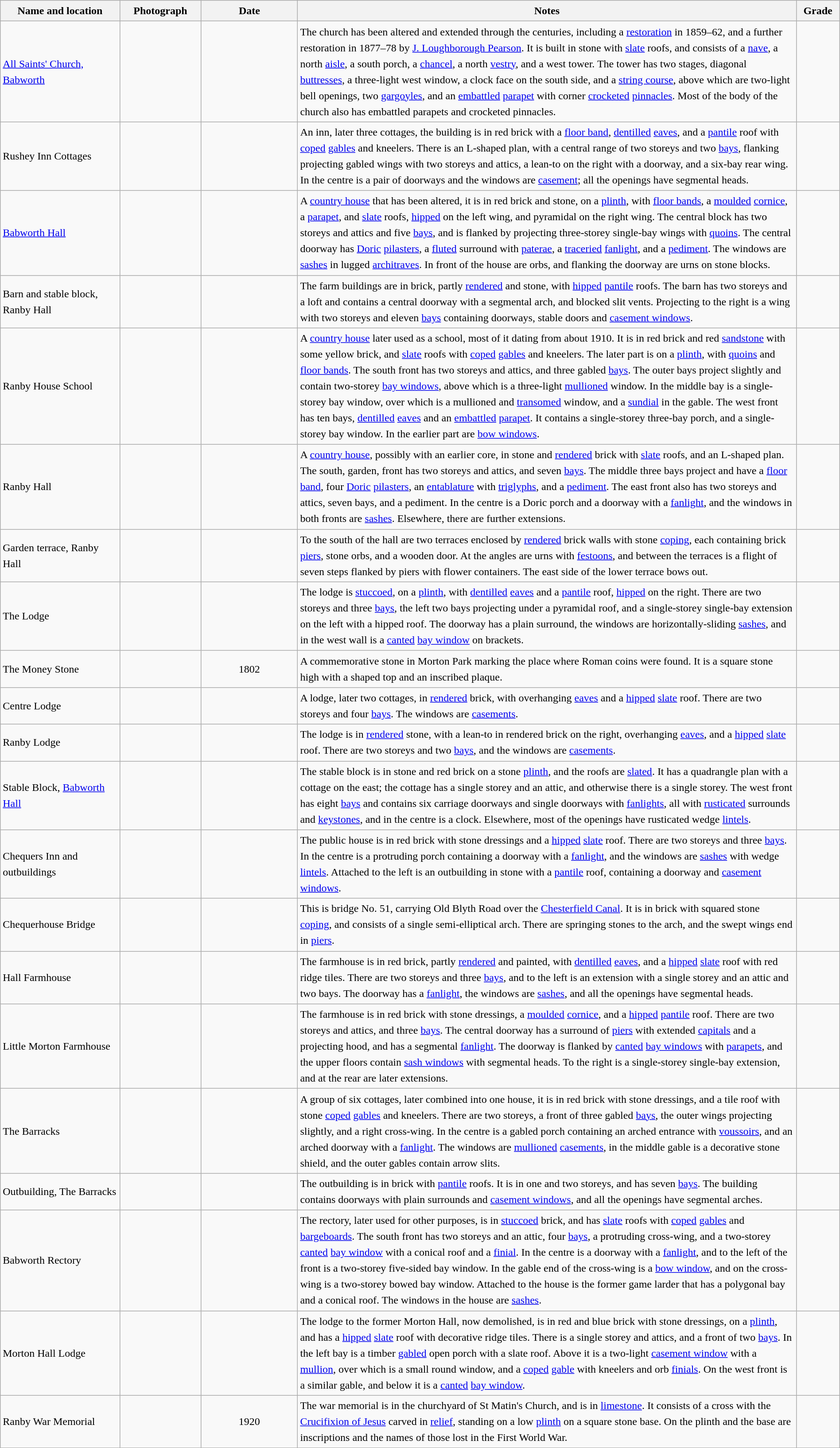<table class="wikitable sortable plainrowheaders" style="width:100%; border:0px; text-align:left; line-height:150%">
<tr>
<th scope="col"  style="width:150px">Name and location</th>
<th scope="col"  style="width:100px" class="unsortable">Photograph</th>
<th scope="col"  style="width:120px">Date</th>
<th scope="col"  style="width:650px" class="unsortable">Notes</th>
<th scope="col"  style="width:50px">Grade</th>
</tr>
<tr>
<td><a href='#'>All Saints' Church, Babworth</a><br><small></small></td>
<td></td>
<td align="center"></td>
<td>The church has been altered and extended through the centuries, including a <a href='#'>restoration</a> in 1859–62, and a further restoration in 1877–78 by <a href='#'>J. Loughborough Pearson</a>.  It is built in stone with <a href='#'>slate</a> roofs, and consists of a <a href='#'>nave</a>, a north <a href='#'>aisle</a>, a south porch, a <a href='#'>chancel</a>, a north <a href='#'>vestry</a>, and a west tower.  The tower has two stages, diagonal <a href='#'>buttresses</a>, a three-light west window, a clock face on the south side, and a <a href='#'>string course</a>, above which are two-light bell openings, two <a href='#'>gargoyles</a>, and an <a href='#'>embattled</a> <a href='#'>parapet</a> with corner <a href='#'>crocketed</a> <a href='#'>pinnacles</a>.  Most of the body of the church also has embattled parapets and crocketed pinnacles.</td>
<td align="center" ></td>
</tr>
<tr>
<td>Rushey Inn Cottages<br><small></small></td>
<td></td>
<td align="center"></td>
<td>An inn, later three cottages, the building is in red brick with a <a href='#'>floor band</a>, <a href='#'>dentilled</a> <a href='#'>eaves</a>, and a <a href='#'>pantile</a> roof with <a href='#'>coped</a> <a href='#'>gables</a> and kneelers.  There is an L-shaped plan, with a central range of two storeys and two <a href='#'>bays</a>, flanking projecting gabled wings with two storeys and attics, a lean-to on the right with a doorway, and a six-bay rear wing.  In the centre is a pair of doorways and the windows are <a href='#'>casement</a>; all the openings have segmental heads.</td>
<td align="center" ></td>
</tr>
<tr>
<td><a href='#'>Babworth Hall</a><br><small></small></td>
<td></td>
<td align="center"></td>
<td>A <a href='#'>country house</a> that has been altered, it is in red brick and stone, on a <a href='#'>plinth</a>, with <a href='#'>floor bands</a>, a <a href='#'>moulded</a> <a href='#'>cornice</a>, a <a href='#'>parapet</a>, and <a href='#'>slate</a> roofs, <a href='#'>hipped</a> on the left wing, and pyramidal on the right wing.  The central block has two storeys and attics and five <a href='#'>bays</a>, and is flanked by projecting three-storey single-bay wings with <a href='#'>quoins</a>.  The central doorway has <a href='#'>Doric</a> <a href='#'>pilasters</a>, a <a href='#'>fluted</a> surround with <a href='#'>paterae</a>, a <a href='#'>traceried</a> <a href='#'>fanlight</a>, and a <a href='#'>pediment</a>.  The windows are <a href='#'>sashes</a> in lugged <a href='#'>architraves</a>.  In front of the house are orbs, and flanking the doorway are urns on stone blocks.</td>
<td align="center" ></td>
</tr>
<tr>
<td>Barn and stable block, Ranby Hall<br><small></small></td>
<td></td>
<td align="center"></td>
<td>The farm buildings are in brick, partly <a href='#'>rendered</a> and stone, with <a href='#'>hipped</a> <a href='#'>pantile</a> roofs.  The barn has two storeys and a loft and contains a central doorway with a segmental arch, and blocked slit vents.  Projecting to the right is a wing with two storeys and eleven <a href='#'>bays</a> containing doorways, stable doors and <a href='#'>casement windows</a>.</td>
<td align="center" ></td>
</tr>
<tr>
<td>Ranby House School<br><small></small></td>
<td></td>
<td align="center"></td>
<td>A <a href='#'>country house</a> later used as a school, most of it dating from about 1910.  It is in red brick and red <a href='#'>sandstone</a> with some yellow brick, and <a href='#'>slate</a> roofs with <a href='#'>coped</a> <a href='#'>gables</a> and kneelers.  The later part is on a <a href='#'>plinth</a>, with <a href='#'>quoins</a> and <a href='#'>floor bands</a>.  The south front has two storeys and attics, and three gabled <a href='#'>bays</a>.  The outer bays project slightly and contain two-storey <a href='#'>bay windows</a>, above which is a three-light <a href='#'>mullioned</a> window.  In the middle bay is a single-storey bay window, over which is a mullioned and <a href='#'>transomed</a> window, and a <a href='#'>sundial</a> in the gable.  The west front has ten bays, <a href='#'>dentilled</a> <a href='#'>eaves</a> and an <a href='#'>embattled</a> <a href='#'>parapet</a>.  It contains a single-storey three-bay porch, and a single-storey bay window.  In the earlier part are <a href='#'>bow windows</a>.</td>
<td align="center" ></td>
</tr>
<tr>
<td>Ranby Hall<br><small></small></td>
<td></td>
<td align="center"></td>
<td>A <a href='#'>country house</a>, possibly with an earlier core, in stone and <a href='#'>rendered</a> brick with <a href='#'>slate</a> roofs, and an L-shaped plan.  The south, garden, front has two storeys and attics, and seven <a href='#'>bays</a>.  The middle three bays project and have a <a href='#'>floor band</a>, four <a href='#'>Doric</a> <a href='#'>pilasters</a>, an <a href='#'>entablature</a> with <a href='#'>triglyphs</a>, and a <a href='#'>pediment</a>.  The east front also has two storeys and attics, seven bays, and a pediment.  In the centre is a Doric porch and a doorway with a <a href='#'>fanlight</a>, and the windows in both fronts are <a href='#'>sashes</a>. Elsewhere, there are further extensions.</td>
<td align="center" ></td>
</tr>
<tr>
<td>Garden terrace, Ranby Hall<br><small></small></td>
<td></td>
<td align="center"></td>
<td>To the south of the hall are two terraces enclosed by <a href='#'>rendered</a> brick walls with stone <a href='#'>coping</a>, each containing brick <a href='#'>piers</a>, stone orbs, and a wooden door.  At the angles are urns with <a href='#'>festoons</a>, and between the terraces is a flight of seven steps flanked by piers with flower containers.  The east side of the lower terrace bows out.</td>
<td align="center" ></td>
</tr>
<tr>
<td>The Lodge<br><small></small></td>
<td></td>
<td align="center"></td>
<td>The lodge is <a href='#'>stuccoed</a>, on a <a href='#'>plinth</a>, with <a href='#'>dentilled</a> <a href='#'>eaves</a> and a <a href='#'>pantile</a> roof, <a href='#'>hipped</a> on the right.  There are two storeys and three <a href='#'>bays</a>, the left two bays projecting under a pyramidal roof, and a single-storey single-bay extension on the left with a hipped roof.  The doorway has a plain surround, the windows are horizontally-sliding <a href='#'>sashes</a>, and in the west wall is a <a href='#'>canted</a> <a href='#'>bay window</a> on brackets.</td>
<td align="center" ></td>
</tr>
<tr>
<td>The Money Stone<br><small></small></td>
<td></td>
<td align="center">1802</td>
<td>A commemorative stone in Morton Park marking the place where Roman coins were found.  It is a square stone  high with a shaped top and an inscribed plaque.</td>
<td align="center" ></td>
</tr>
<tr>
<td>Centre Lodge<br><small></small></td>
<td></td>
<td align="center"></td>
<td>A lodge, later two cottages, in <a href='#'>rendered</a> brick, with overhanging <a href='#'>eaves</a> and a <a href='#'>hipped</a> <a href='#'>slate</a> roof.  There are two storeys and four <a href='#'>bays</a>.  The windows are <a href='#'>casements</a>.</td>
<td align="center" ></td>
</tr>
<tr>
<td>Ranby Lodge<br><small></small></td>
<td></td>
<td align="center"></td>
<td>The lodge is in <a href='#'>rendered</a> stone, with a lean-to in rendered brick on the right, overhanging <a href='#'>eaves</a>, and a <a href='#'>hipped</a> <a href='#'>slate</a> roof.  There are two storeys and two <a href='#'>bays</a>, and the windows are <a href='#'>casements</a>.</td>
<td align="center" ></td>
</tr>
<tr>
<td>Stable Block, <a href='#'>Babworth Hall</a><br><small></small></td>
<td></td>
<td align="center"></td>
<td>The stable block is in stone and red brick on a stone <a href='#'>plinth</a>, and the roofs are <a href='#'>slated</a>.  It has a quadrangle plan with a cottage on the east; the cottage has a single storey and an attic, and otherwise there is a single storey.  The west front has eight <a href='#'>bays</a> and contains six carriage doorways and single doorways with <a href='#'>fanlights</a>, all with <a href='#'>rusticated</a> surrounds and <a href='#'>keystones</a>, and in the centre is a clock.  Elsewhere, most of the openings have rusticated wedge <a href='#'>lintels</a>.</td>
<td align="center" ></td>
</tr>
<tr>
<td>Chequers Inn and outbuildings<br><small></small></td>
<td></td>
<td align="center"></td>
<td>The public house is in red brick with stone dressings and a <a href='#'>hipped</a> <a href='#'>slate</a> roof.  There are two storeys and three <a href='#'>bays</a>.  In the centre is a protruding porch containing a doorway with a <a href='#'>fanlight</a>, and the windows are <a href='#'>sashes</a> with wedge <a href='#'>lintels</a>.  Attached to the left is an outbuilding in stone with a <a href='#'>pantile</a> roof, containing a doorway and <a href='#'>casement windows</a>.</td>
<td align="center" ></td>
</tr>
<tr>
<td>Chequerhouse Bridge<br><small></small></td>
<td></td>
<td align="center"></td>
<td>This is bridge No. 51, carrying Old Blyth Road over the <a href='#'>Chesterfield Canal</a>.  It is in brick with squared stone <a href='#'>coping</a>, and consists of a single semi-elliptical arch. There are springing stones to the arch, and the swept wings end in <a href='#'>piers</a>.</td>
<td align="center" ></td>
</tr>
<tr>
<td>Hall Farmhouse<br><small></small></td>
<td></td>
<td align="center"></td>
<td>The farmhouse is in red brick, partly <a href='#'>rendered</a> and painted, with <a href='#'>dentilled</a> <a href='#'>eaves</a>, and a <a href='#'>hipped</a> <a href='#'>slate</a> roof with red ridge tiles.  There are two storeys and three <a href='#'>bays</a>, and to the left is an extension with a single storey and an attic and two bays.  The doorway has a <a href='#'>fanlight</a>, the windows are <a href='#'>sashes</a>, and all the openings have segmental heads.</td>
<td align="center" ></td>
</tr>
<tr>
<td>Little Morton Farmhouse<br><small></small></td>
<td></td>
<td align="center"></td>
<td>The farmhouse is in red brick with stone dressings, a <a href='#'>moulded</a> <a href='#'>cornice</a>,  and a <a href='#'>hipped</a> <a href='#'>pantile</a> roof.  There are two storeys and attics, and three <a href='#'>bays</a>.  The central doorway has a surround of <a href='#'>piers</a> with extended <a href='#'>capitals</a> and a projecting hood, and has a segmental <a href='#'>fanlight</a>.  The doorway is flanked by <a href='#'>canted</a> <a href='#'>bay windows</a> with <a href='#'>parapets</a>, and the upper floors contain <a href='#'>sash windows</a> with segmental heads.  To the right is a single-storey single-bay extension, and at the rear are later extensions.</td>
<td align="center" ></td>
</tr>
<tr>
<td>The Barracks<br><small></small></td>
<td></td>
<td align="center"></td>
<td>A group of six cottages, later combined into one house, it is in red brick with stone dressings, and a tile roof with stone <a href='#'>coped</a> <a href='#'>gables</a> and kneelers.  There are two storeys, a front of three gabled <a href='#'>bays</a>, the outer wings projecting slightly, and a right cross-wing.  In the centre is a gabled porch containing an arched entrance with <a href='#'>voussoirs</a>, and an arched doorway with a <a href='#'>fanlight</a>.  The windows are <a href='#'>mullioned</a> <a href='#'>casements</a>, in the middle gable is a decorative stone shield, and the outer gables contain arrow slits.</td>
<td align="center" ></td>
</tr>
<tr>
<td>Outbuilding, The Barracks<br><small></small></td>
<td></td>
<td align="center"></td>
<td>The outbuilding is in brick with <a href='#'>pantile</a> roofs.  It is in one and two storeys, and has seven <a href='#'>bays</a>.  The building contains doorways with plain surrounds and <a href='#'>casement windows</a>, and all the openings have segmental arches.</td>
<td align="center" ></td>
</tr>
<tr>
<td>Babworth Rectory<br><small></small></td>
<td></td>
<td align="center"></td>
<td>The rectory, later used for other purposes, is in <a href='#'>stuccoed</a> brick, and has <a href='#'>slate</a> roofs with <a href='#'>coped</a> <a href='#'>gables</a> and <a href='#'>bargeboards</a>.  The south front has two storeys and an attic, four <a href='#'>bays</a>, a protruding cross-wing, and a two-storey <a href='#'>canted</a> <a href='#'>bay window</a> with a conical roof and a <a href='#'>finial</a>.  In the centre is a doorway with a <a href='#'>fanlight</a>, and to the left of the front is a two-storey five-sided bay window.  In the gable end of the cross-wing is a <a href='#'>bow window</a>, and on the cross-wing is a two-storey bowed bay window.  Attached to the house is the former game larder that has a polygonal bay and a conical roof.  The windows in the house are <a href='#'>sashes</a>.</td>
<td align="center" ></td>
</tr>
<tr>
<td>Morton Hall Lodge<br><small></small></td>
<td></td>
<td align="center"></td>
<td>The lodge to the former Morton Hall, now demolished, is in red and blue brick with stone dressings, on a <a href='#'>plinth</a>, and has a <a href='#'>hipped</a> <a href='#'>slate</a> roof with decorative ridge tiles.  There is a single storey and attics, and a front of two <a href='#'>bays</a>.  In the left bay is a timber <a href='#'>gabled</a> open porch with a slate roof.  Above it is a two-light <a href='#'>casement window</a> with a <a href='#'>mullion</a>, over which is a small round window, and a <a href='#'>coped</a> <a href='#'>gable</a> with kneelers and orb <a href='#'>finials</a>.  On the west front is a similar gable, and below it is a <a href='#'>canted</a> <a href='#'>bay window</a>.</td>
<td align="center" ></td>
</tr>
<tr>
<td>Ranby War Memorial<br><small></small></td>
<td></td>
<td align="center">1920</td>
<td>The war memorial is in the churchyard of St Matin's Church, and is in <a href='#'>limestone</a>.  It consists of a cross with the <a href='#'>Crucifixion of Jesus</a> carved in <a href='#'>relief</a>, standing on a low <a href='#'>plinth</a> on a square stone base.  On the plinth and the base are inscriptions and the names of those lost in the First World War.</td>
<td align="center" ></td>
</tr>
<tr>
</tr>
</table>
